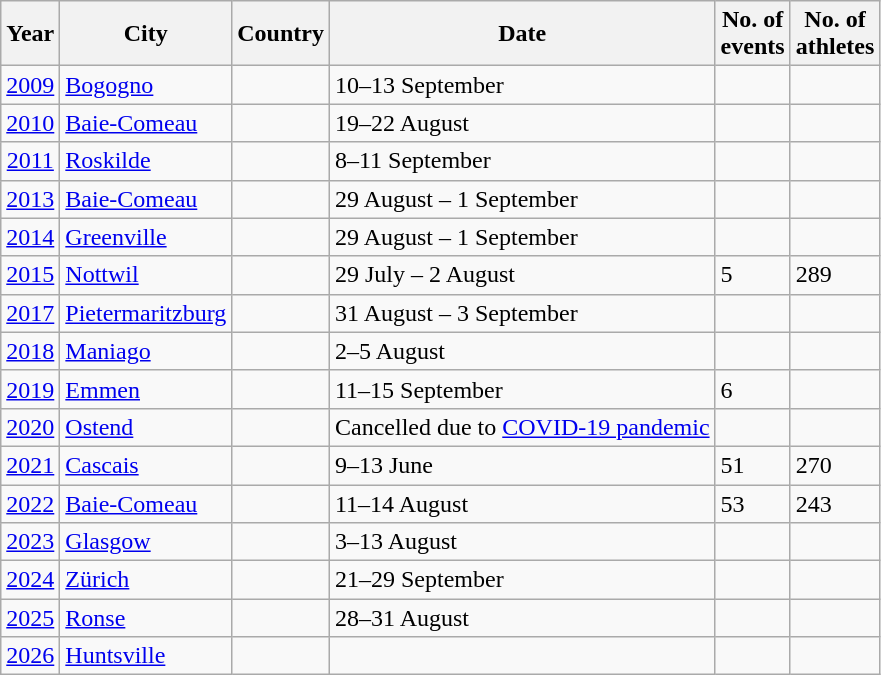<table class="wikitable">
<tr>
<th>Year</th>
<th>City</th>
<th>Country</th>
<th>Date</th>
<th>No. of <br>events</th>
<th>No. of<br>athletes</th>
</tr>
<tr>
<td align=center><a href='#'>2009</a></td>
<td><a href='#'>Bogogno</a></td>
<td></td>
<td>10–13 September</td>
<td></td>
<td></td>
</tr>
<tr>
<td align=center><a href='#'>2010</a></td>
<td><a href='#'>Baie-Comeau</a></td>
<td></td>
<td>19–22 August</td>
<td></td>
<td></td>
</tr>
<tr>
<td align=center><a href='#'>2011</a></td>
<td><a href='#'>Roskilde</a></td>
<td></td>
<td>8–11 September</td>
<td></td>
<td></td>
</tr>
<tr>
<td align=center><a href='#'>2013</a></td>
<td><a href='#'>Baie-Comeau</a></td>
<td></td>
<td>29 August – 1 September</td>
<td></td>
<td></td>
</tr>
<tr>
<td align=center><a href='#'>2014</a></td>
<td><a href='#'>Greenville</a></td>
<td></td>
<td>29 August – 1 September</td>
<td></td>
<td></td>
</tr>
<tr>
<td align=center><a href='#'>2015</a></td>
<td><a href='#'>Nottwil</a></td>
<td></td>
<td>29 July – 2 August</td>
<td>5</td>
<td>289</td>
</tr>
<tr>
<td align=center><a href='#'>2017</a></td>
<td><a href='#'>Pietermaritzburg</a></td>
<td></td>
<td>31 August – 3 September</td>
<td></td>
<td></td>
</tr>
<tr>
<td align=center><a href='#'>2018</a></td>
<td><a href='#'>Maniago</a></td>
<td></td>
<td>2–5 August</td>
<td></td>
<td></td>
</tr>
<tr>
<td align=center><a href='#'>2019</a></td>
<td><a href='#'>Emmen</a></td>
<td></td>
<td>11–15 September</td>
<td>6</td>
<td></td>
</tr>
<tr>
<td align=center><a href='#'>2020</a></td>
<td><a href='#'>Ostend</a></td>
<td></td>
<td>Cancelled due to <a href='#'>COVID-19 pandemic</a></td>
<td></td>
<td></td>
</tr>
<tr>
<td align=center><a href='#'>2021</a></td>
<td><a href='#'>Cascais</a></td>
<td></td>
<td>9–13 June</td>
<td>51</td>
<td>270</td>
</tr>
<tr>
<td align=center><a href='#'>2022</a></td>
<td><a href='#'>Baie-Comeau</a></td>
<td></td>
<td>11–14 August</td>
<td>53</td>
<td>243</td>
</tr>
<tr>
<td align=center><a href='#'>2023</a></td>
<td><a href='#'>Glasgow</a></td>
<td></td>
<td>3–13 August</td>
<td></td>
<td></td>
</tr>
<tr>
<td align=center><a href='#'>2024</a></td>
<td><a href='#'>Zürich</a></td>
<td></td>
<td>21–29 September</td>
<td></td>
<td></td>
</tr>
<tr>
<td align=center><a href='#'>2025</a></td>
<td><a href='#'>Ronse</a></td>
<td></td>
<td>28–31 August</td>
<td></td>
<td></td>
</tr>
<tr>
<td align=center><a href='#'>2026</a></td>
<td><a href='#'>Huntsville</a></td>
<td></td>
<td></td>
<td></td>
<td></td>
</tr>
</table>
